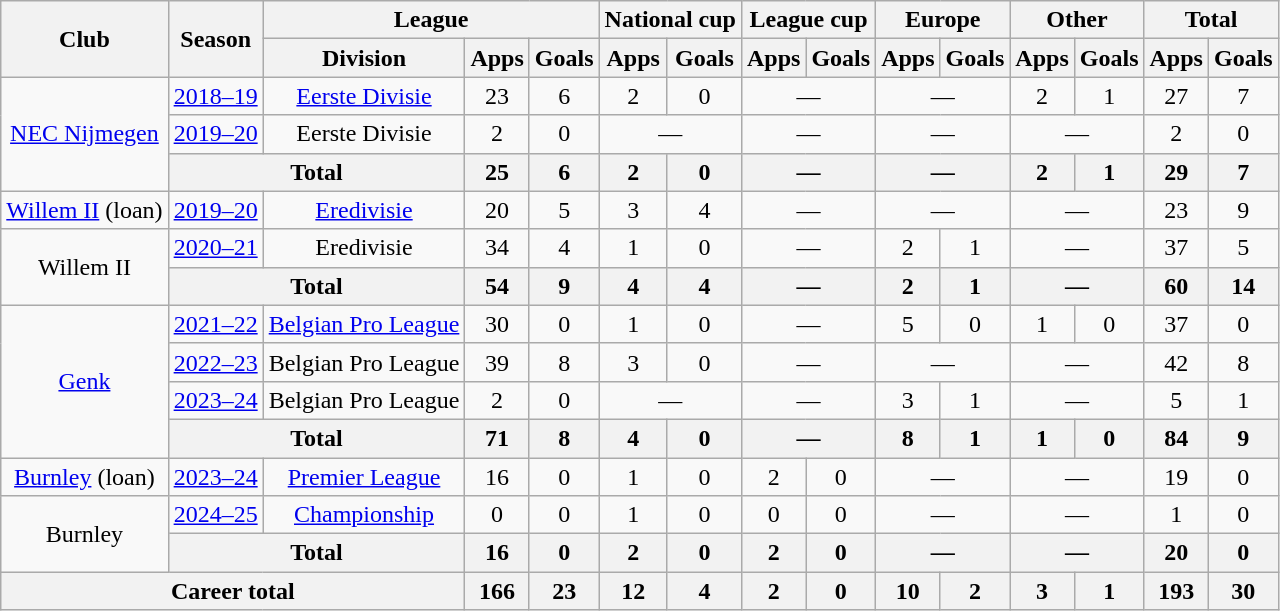<table class="wikitable" style="text-align:center">
<tr>
<th rowspan="2">Club</th>
<th rowspan="2">Season</th>
<th colspan="3">League</th>
<th colspan="2">National cup</th>
<th colspan="2">League cup</th>
<th colspan="2">Europe</th>
<th colspan="2">Other</th>
<th colspan="2">Total</th>
</tr>
<tr>
<th>Division</th>
<th>Apps</th>
<th>Goals</th>
<th>Apps</th>
<th>Goals</th>
<th>Apps</th>
<th>Goals</th>
<th>Apps</th>
<th>Goals</th>
<th>Apps</th>
<th>Goals</th>
<th>Apps</th>
<th>Goals</th>
</tr>
<tr>
<td rowspan="3"><a href='#'>NEC Nijmegen</a></td>
<td><a href='#'>2018–19</a></td>
<td><a href='#'>Eerste Divisie</a></td>
<td>23</td>
<td>6</td>
<td>2</td>
<td>0</td>
<td colspan="2">—</td>
<td colspan="2">—</td>
<td>2</td>
<td>1</td>
<td>27</td>
<td>7</td>
</tr>
<tr>
<td><a href='#'>2019–20</a></td>
<td>Eerste Divisie</td>
<td>2</td>
<td>0</td>
<td colspan="2">—</td>
<td colspan="2">—</td>
<td colspan="2">—</td>
<td colspan="2">—</td>
<td>2</td>
<td>0</td>
</tr>
<tr>
<th colspan="2">Total</th>
<th>25</th>
<th>6</th>
<th>2</th>
<th>0</th>
<th colspan="2">—</th>
<th colspan="2">—</th>
<th>2</th>
<th>1</th>
<th>29</th>
<th>7</th>
</tr>
<tr>
<td><a href='#'>Willem II</a> (loan)</td>
<td><a href='#'>2019–20</a></td>
<td><a href='#'>Eredivisie</a></td>
<td>20</td>
<td>5</td>
<td>3</td>
<td>4</td>
<td colspan="2">—</td>
<td colspan="2">—</td>
<td colspan="2">—</td>
<td>23</td>
<td>9</td>
</tr>
<tr>
<td rowspan="2">Willem II</td>
<td><a href='#'>2020–21</a></td>
<td>Eredivisie</td>
<td>34</td>
<td>4</td>
<td>1</td>
<td>0</td>
<td colspan="2">—</td>
<td>2</td>
<td>1</td>
<td colspan="2">—</td>
<td>37</td>
<td>5</td>
</tr>
<tr>
<th colspan="2">Total</th>
<th>54</th>
<th>9</th>
<th>4</th>
<th>4</th>
<th colspan="2">—</th>
<th>2</th>
<th>1</th>
<th colspan="2">—</th>
<th>60</th>
<th>14</th>
</tr>
<tr>
<td rowspan="4"><a href='#'>Genk</a></td>
<td><a href='#'>2021–22</a></td>
<td><a href='#'>Belgian Pro League</a></td>
<td>30</td>
<td>0</td>
<td>1</td>
<td>0</td>
<td colspan="2">—</td>
<td>5</td>
<td>0</td>
<td>1</td>
<td>0</td>
<td>37</td>
<td>0</td>
</tr>
<tr>
<td><a href='#'>2022–23</a></td>
<td>Belgian Pro League</td>
<td>39</td>
<td>8</td>
<td>3</td>
<td>0</td>
<td colspan="2">—</td>
<td colspan="2">—</td>
<td colspan="2">—</td>
<td>42</td>
<td>8</td>
</tr>
<tr>
<td><a href='#'>2023–24</a></td>
<td>Belgian Pro League</td>
<td>2</td>
<td>0</td>
<td colspan="2">—</td>
<td colspan="2">—</td>
<td>3</td>
<td>1</td>
<td colspan="2">—</td>
<td>5</td>
<td>1</td>
</tr>
<tr>
<th colspan="2">Total</th>
<th>71</th>
<th>8</th>
<th>4</th>
<th>0</th>
<th colspan="2">—</th>
<th>8</th>
<th>1</th>
<th>1</th>
<th>0</th>
<th>84</th>
<th>9</th>
</tr>
<tr>
<td><a href='#'>Burnley</a> (loan)</td>
<td><a href='#'>2023–24</a></td>
<td><a href='#'>Premier League</a></td>
<td>16</td>
<td>0</td>
<td>1</td>
<td>0</td>
<td>2</td>
<td>0</td>
<td colspan="2">—</td>
<td colspan="2">—</td>
<td>19</td>
<td>0</td>
</tr>
<tr>
<td rowspan="2">Burnley</td>
<td><a href='#'>2024–25</a></td>
<td><a href='#'>Championship</a></td>
<td>0</td>
<td>0</td>
<td>1</td>
<td>0</td>
<td>0</td>
<td>0</td>
<td colspan="2">—</td>
<td colspan="2">—</td>
<td>1</td>
<td>0</td>
</tr>
<tr>
<th colspan="2">Total</th>
<th>16</th>
<th>0</th>
<th>2</th>
<th>0</th>
<th>2</th>
<th>0</th>
<th colspan="2">—</th>
<th colspan="2">—</th>
<th>20</th>
<th>0</th>
</tr>
<tr>
<th colspan="3">Career total</th>
<th>166</th>
<th>23</th>
<th>12</th>
<th>4</th>
<th>2</th>
<th>0</th>
<th>10</th>
<th>2</th>
<th>3</th>
<th>1</th>
<th>193</th>
<th>30</th>
</tr>
</table>
